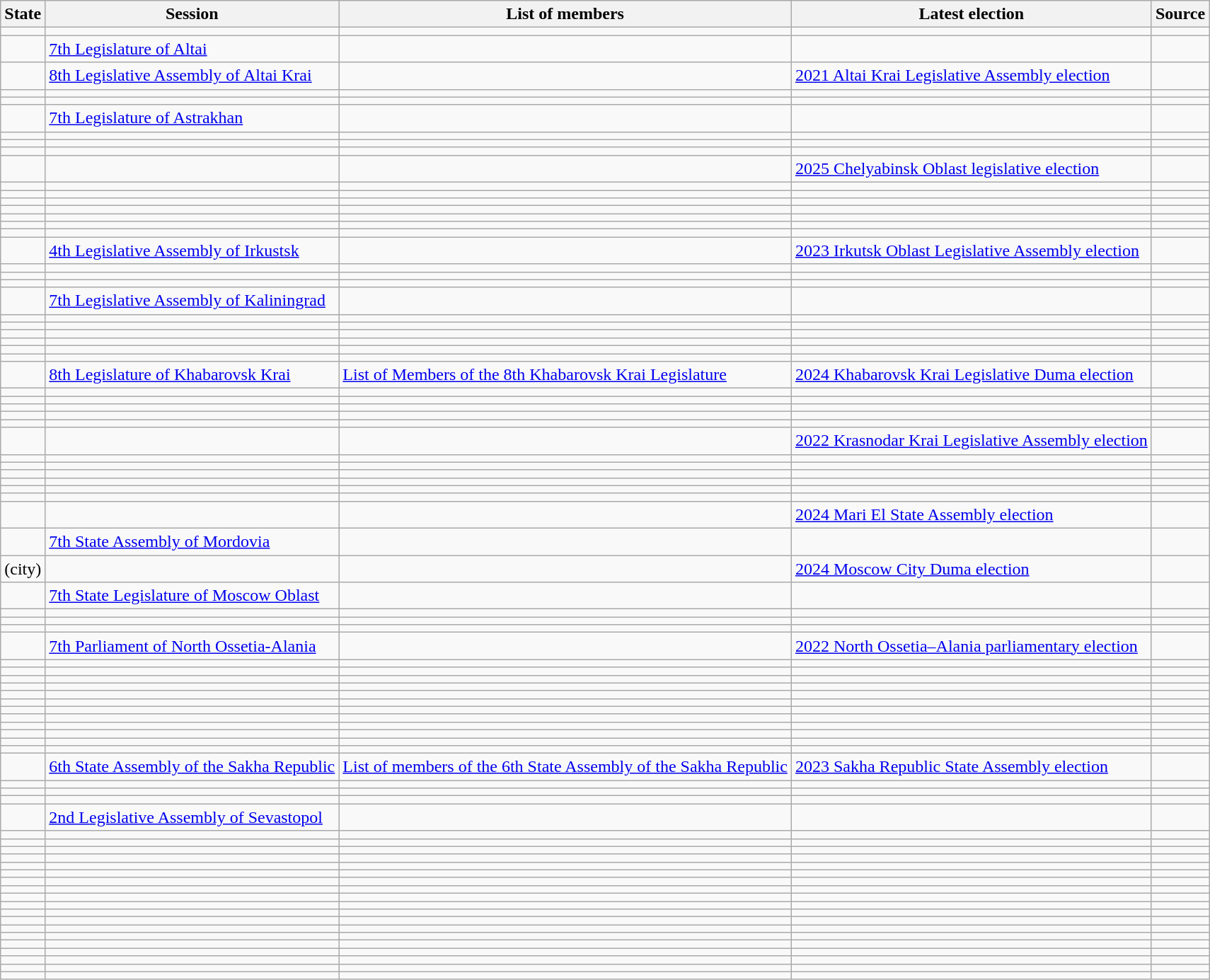<table class="wikitable">
<tr>
<th>State</th>
<th>Session</th>
<th>List of members</th>
<th>Latest election</th>
<th>Source</th>
</tr>
<tr>
<td></td>
<td></td>
<td></td>
<td></td>
<td></td>
</tr>
<tr>
<td></td>
<td><a href='#'>7th Legislature of Altai</a></td>
<td></td>
<td></td>
<td></td>
</tr>
<tr>
<td></td>
<td><a href='#'>8th Legislative Assembly of Altai Krai</a></td>
<td></td>
<td><a href='#'>2021 Altai Krai Legislative Assembly election</a></td>
<td></td>
</tr>
<tr>
<td></td>
<td></td>
<td></td>
<td></td>
<td></td>
</tr>
<tr>
<td></td>
<td></td>
<td></td>
<td></td>
<td></td>
</tr>
<tr>
<td></td>
<td><a href='#'>7th Legislature of Astrakhan</a></td>
<td></td>
<td></td>
<td></td>
</tr>
<tr>
<td></td>
<td></td>
<td></td>
<td></td>
<td></td>
</tr>
<tr>
<td></td>
<td></td>
<td></td>
<td></td>
<td></td>
</tr>
<tr>
<td></td>
<td></td>
<td></td>
<td></td>
<td></td>
</tr>
<tr>
<td></td>
<td></td>
<td></td>
<td><a href='#'>2025 Chelyabinsk Oblast legislative election</a></td>
<td></td>
</tr>
<tr>
<td></td>
<td></td>
<td></td>
<td></td>
<td></td>
</tr>
<tr>
<td></td>
<td></td>
<td></td>
<td></td>
<td></td>
</tr>
<tr>
<td></td>
<td></td>
<td></td>
<td></td>
<td></td>
</tr>
<tr>
<td></td>
<td></td>
<td></td>
<td></td>
<td></td>
</tr>
<tr>
<td></td>
<td></td>
<td></td>
<td></td>
<td></td>
</tr>
<tr>
<td></td>
<td></td>
<td></td>
<td></td>
<td></td>
</tr>
<tr>
<td></td>
<td></td>
<td></td>
<td></td>
<td></td>
</tr>
<tr>
<td></td>
<td><a href='#'>4th Legislative Assembly of Irkustsk</a></td>
<td></td>
<td><a href='#'>2023 Irkutsk Oblast Legislative Assembly election</a></td>
<td></td>
</tr>
<tr>
<td></td>
<td></td>
<td></td>
<td></td>
<td></td>
</tr>
<tr>
<td></td>
<td></td>
<td></td>
<td></td>
<td></td>
</tr>
<tr>
<td></td>
<td></td>
<td></td>
<td></td>
<td></td>
</tr>
<tr>
<td></td>
<td><a href='#'>7th Legislative Assembly of Kaliningrad</a></td>
<td></td>
<td></td>
<td></td>
</tr>
<tr>
<td></td>
<td></td>
<td></td>
<td></td>
<td></td>
</tr>
<tr>
<td></td>
<td></td>
<td></td>
<td></td>
<td></td>
</tr>
<tr>
<td></td>
<td></td>
<td></td>
<td></td>
<td></td>
</tr>
<tr>
<td></td>
<td></td>
<td></td>
<td></td>
<td></td>
</tr>
<tr>
<td></td>
<td></td>
<td></td>
<td></td>
<td></td>
</tr>
<tr>
<td></td>
<td></td>
<td></td>
<td></td>
<td></td>
</tr>
<tr>
<td></td>
<td><a href='#'>8th Legislature of Khabarovsk Krai</a></td>
<td><a href='#'>List of Members of the 8th Khabarovsk Krai Legislature</a></td>
<td><a href='#'>2024 Khabarovsk Krai Legislative Duma election</a></td>
<td></td>
</tr>
<tr>
<td></td>
<td></td>
<td></td>
<td></td>
<td></td>
</tr>
<tr>
<td></td>
<td></td>
<td></td>
<td></td>
<td></td>
</tr>
<tr>
<td></td>
<td></td>
<td></td>
<td></td>
<td></td>
</tr>
<tr>
<td></td>
<td></td>
<td></td>
<td></td>
<td></td>
</tr>
<tr>
<td></td>
<td></td>
<td></td>
<td></td>
<td></td>
</tr>
<tr>
<td></td>
<td></td>
<td></td>
<td><a href='#'>2022 Krasnodar Krai Legislative Assembly election</a></td>
<td></td>
</tr>
<tr>
<td></td>
<td></td>
<td></td>
<td></td>
<td></td>
</tr>
<tr>
<td></td>
<td></td>
<td></td>
<td></td>
<td></td>
</tr>
<tr>
<td></td>
<td></td>
<td></td>
<td></td>
<td></td>
</tr>
<tr>
<td></td>
<td></td>
<td></td>
<td></td>
<td></td>
</tr>
<tr>
<td></td>
<td></td>
<td></td>
<td></td>
<td></td>
</tr>
<tr>
<td></td>
<td></td>
<td></td>
<td></td>
<td></td>
</tr>
<tr>
<td></td>
<td></td>
<td></td>
<td><a href='#'>2024 Mari El State Assembly election</a></td>
<td></td>
</tr>
<tr>
<td></td>
<td><a href='#'>7th State Assembly of Mordovia</a></td>
<td></td>
<td {Ill></td>
<td></td>
</tr>
<tr>
<td> (city)</td>
<td></td>
<td></td>
<td><a href='#'>2024 Moscow City Duma election</a></td>
<td></td>
</tr>
<tr>
<td></td>
<td><a href='#'>7th State Legislature of Moscow Oblast</a></td>
<td></td>
<td></td>
<td></td>
</tr>
<tr>
<td></td>
<td></td>
<td></td>
<td></td>
<td></td>
</tr>
<tr>
<td></td>
<td></td>
<td></td>
<td></td>
<td></td>
</tr>
<tr>
<td></td>
<td></td>
<td></td>
<td></td>
<td></td>
</tr>
<tr>
<td></td>
<td><a href='#'>7th Parliament of North Ossetia-Alania</a></td>
<td></td>
<td><a href='#'>2022 North Ossetia–Alania parliamentary election</a></td>
<td></td>
</tr>
<tr>
<td></td>
<td></td>
<td></td>
<td></td>
<td></td>
</tr>
<tr>
<td></td>
<td></td>
<td></td>
<td></td>
<td></td>
</tr>
<tr>
<td></td>
<td></td>
<td></td>
<td></td>
<td></td>
</tr>
<tr>
<td></td>
<td></td>
<td></td>
<td></td>
<td></td>
</tr>
<tr>
<td></td>
<td></td>
<td></td>
<td></td>
<td></td>
</tr>
<tr>
<td></td>
<td></td>
<td></td>
<td></td>
<td></td>
</tr>
<tr>
<td></td>
<td></td>
<td></td>
<td></td>
<td></td>
</tr>
<tr>
<td></td>
<td></td>
<td></td>
<td></td>
<td></td>
</tr>
<tr>
<td></td>
<td></td>
<td></td>
<td></td>
<td></td>
</tr>
<tr>
<td></td>
<td></td>
<td></td>
<td></td>
<td></td>
</tr>
<tr>
<td></td>
<td></td>
<td></td>
<td></td>
<td></td>
</tr>
<tr>
<td></td>
<td></td>
<td></td>
<td></td>
<td></td>
</tr>
<tr>
<td></td>
<td><a href='#'>6th State Assembly of the Sakha Republic</a></td>
<td><a href='#'>List of members of the 6th State Assembly of the Sakha Republic</a></td>
<td><a href='#'>2023 Sakha Republic State Assembly election</a></td>
<td></td>
</tr>
<tr>
<td></td>
<td></td>
<td></td>
<td></td>
<td></td>
</tr>
<tr>
<td></td>
<td></td>
<td></td>
<td></td>
<td></td>
</tr>
<tr>
<td></td>
<td></td>
<td></td>
<td></td>
<td></td>
</tr>
<tr>
<td></td>
<td><a href='#'>2nd Legislative Assembly of Sevastopol</a></td>
<td></td>
<td></td>
<td></td>
</tr>
<tr>
<td></td>
<td></td>
<td></td>
<td></td>
<td></td>
</tr>
<tr>
<td></td>
<td></td>
<td></td>
<td></td>
<td></td>
</tr>
<tr>
<td></td>
<td></td>
<td></td>
<td></td>
<td></td>
</tr>
<tr>
<td></td>
<td></td>
<td></td>
<td></td>
<td></td>
</tr>
<tr>
<td></td>
<td></td>
<td></td>
<td></td>
<td></td>
</tr>
<tr>
<td></td>
<td></td>
<td></td>
<td></td>
<td></td>
</tr>
<tr>
<td></td>
<td></td>
<td></td>
<td></td>
<td></td>
</tr>
<tr>
<td></td>
<td></td>
<td></td>
<td></td>
<td></td>
</tr>
<tr>
<td></td>
<td></td>
<td></td>
<td></td>
<td></td>
</tr>
<tr>
<td></td>
<td></td>
<td></td>
<td></td>
<td></td>
</tr>
<tr>
<td></td>
<td></td>
<td></td>
<td></td>
<td></td>
</tr>
<tr>
<td></td>
<td></td>
<td></td>
<td></td>
<td></td>
</tr>
<tr>
<td></td>
<td></td>
<td></td>
<td></td>
<td></td>
</tr>
<tr>
<td></td>
<td></td>
<td></td>
<td></td>
<td></td>
</tr>
<tr>
<td></td>
<td></td>
<td></td>
<td></td>
<td></td>
</tr>
<tr>
<td></td>
<td></td>
<td></td>
<td></td>
<td></td>
</tr>
<tr>
<td></td>
<td></td>
<td></td>
<td></td>
<td></td>
</tr>
<tr>
<td></td>
<td></td>
<td></td>
<td></td>
<td></td>
</tr>
<tr>
<td></td>
<td></td>
<td></td>
<td></td>
<td></td>
</tr>
</table>
